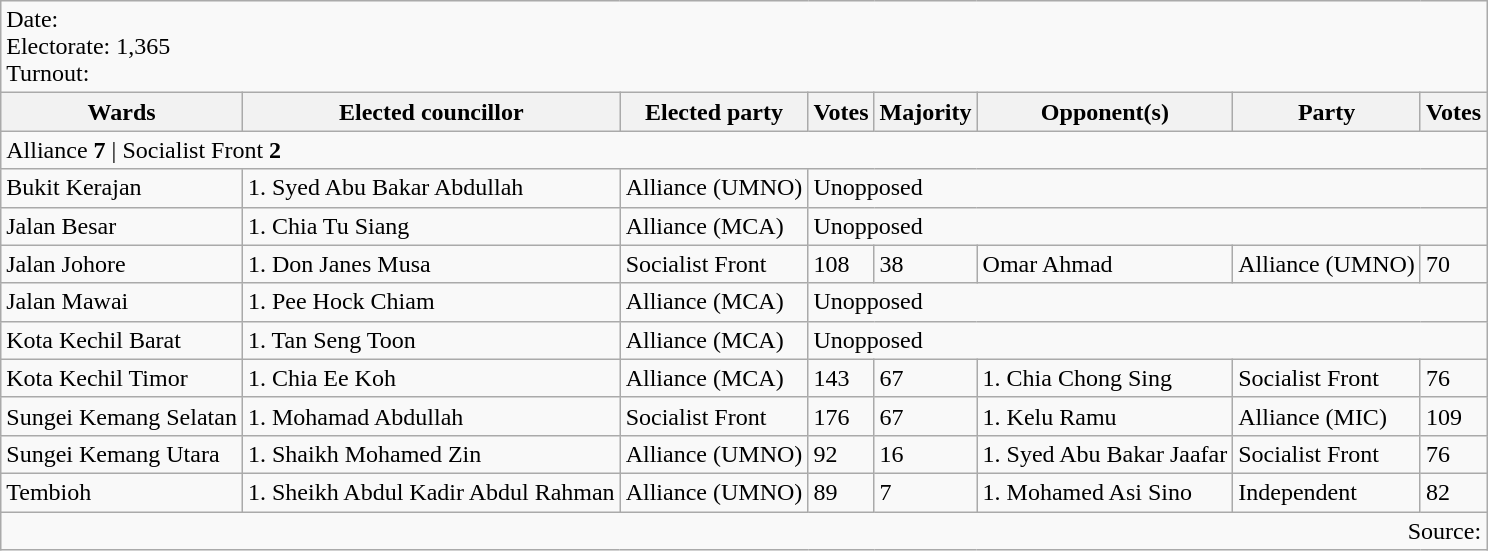<table class=wikitable>
<tr>
<td colspan=8>Date: <br>Electorate: 1,365<br>Turnout:</td>
</tr>
<tr>
<th>Wards</th>
<th>Elected councillor</th>
<th>Elected party</th>
<th>Votes</th>
<th>Majority</th>
<th>Opponent(s)</th>
<th>Party</th>
<th>Votes</th>
</tr>
<tr>
<td colspan=8>Alliance <strong>7</strong> | Socialist Front <strong>2</strong></td>
</tr>
<tr>
<td>Bukit Kerajan</td>
<td>1. Syed Abu Bakar Abdullah</td>
<td>Alliance (UMNO)</td>
<td colspan=5>Unopposed</td>
</tr>
<tr>
<td>Jalan Besar</td>
<td>1. Chia Tu Siang</td>
<td>Alliance (MCA)</td>
<td colspan=5>Unopposed</td>
</tr>
<tr>
<td>Jalan Johore</td>
<td>1. Don Janes Musa</td>
<td>Socialist Front</td>
<td>108</td>
<td>38</td>
<td>Omar Ahmad</td>
<td>Alliance (UMNO)</td>
<td>70</td>
</tr>
<tr>
<td>Jalan Mawai</td>
<td>1. Pee Hock Chiam</td>
<td>Alliance (MCA)</td>
<td colspan=5>Unopposed</td>
</tr>
<tr>
<td>Kota Kechil Barat</td>
<td>1. Tan Seng Toon</td>
<td>Alliance (MCA)</td>
<td colspan=5>Unopposed</td>
</tr>
<tr>
<td>Kota Kechil Timor</td>
<td>1. Chia Ee Koh</td>
<td>Alliance (MCA)</td>
<td>143</td>
<td>67</td>
<td>1. Chia Chong Sing</td>
<td>Socialist Front</td>
<td>76</td>
</tr>
<tr>
<td>Sungei Kemang Selatan</td>
<td>1. Mohamad Abdullah</td>
<td>Socialist Front</td>
<td>176</td>
<td>67</td>
<td>1. Kelu Ramu</td>
<td>Alliance (MIC)</td>
<td>109</td>
</tr>
<tr>
<td>Sungei Kemang Utara</td>
<td>1. Shaikh Mohamed Zin</td>
<td>Alliance (UMNO)</td>
<td>92</td>
<td>16</td>
<td>1. Syed Abu Bakar Jaafar</td>
<td>Socialist Front</td>
<td>76</td>
</tr>
<tr>
<td>Tembioh</td>
<td>1. Sheikh Abdul Kadir Abdul Rahman</td>
<td>Alliance (UMNO)</td>
<td>89</td>
<td>7</td>
<td>1. Mohamed Asi Sino</td>
<td>Independent</td>
<td>82</td>
</tr>
<tr>
<td colspan=8 align=right>Source: </td>
</tr>
</table>
